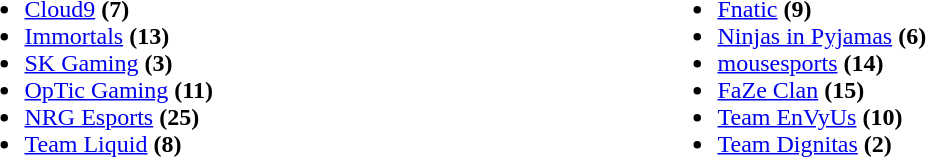<table cellspacing="10">
<tr>
<td valign="top" width="450px"><br><ul><li><a href='#'>Cloud9</a> <strong>(7)</strong></li><li><a href='#'>Immortals</a> <strong>(13)</strong></li><li><a href='#'>SK Gaming</a> <strong>(3)</strong></li><li><a href='#'>OpTic Gaming</a> <strong>(11)</strong></li><li><a href='#'>NRG Esports</a> <strong>(25)</strong></li><li><a href='#'>Team Liquid</a> <strong>(8)</strong></li></ul></td>
<td valign="top"><br><ul><li><a href='#'>Fnatic</a> <strong>(9)</strong></li><li><a href='#'>Ninjas in Pyjamas</a> <strong>(6)</strong></li><li><a href='#'>mousesports</a> <strong>(14)</strong></li><li><a href='#'>FaZe Clan</a> <strong>(15)</strong></li><li><a href='#'>Team EnVyUs</a> <strong>(10)</strong></li><li><a href='#'>Team Dignitas</a> <strong>(2)</strong></li></ul></td>
</tr>
<tr>
</tr>
</table>
